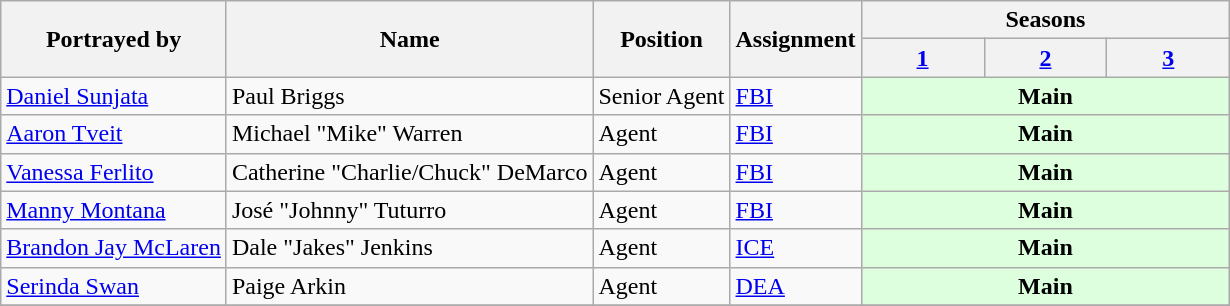<table class="wikitable plainrowheaders">
<tr>
<th scope="col" rowspan="2">Portrayed by</th>
<th scope="col" rowspan="2">Name</th>
<th scope="col" rowspan="2">Position</th>
<th scope="col" rowspan="2">Assignment</th>
<th scope="col" colspan="3">Seasons</th>
</tr>
<tr>
<th scope="col" style="width:10%;"><a href='#'>1</a></th>
<th scope="col" style="width:10%;"><a href='#'>2</a></th>
<th scope="col" style="width:10%;"><a href='#'>3</a></th>
</tr>
<tr>
<td scope="row"><a href='#'>Daniel Sunjata</a></td>
<td>Paul Briggs</td>
<td>Senior Agent</td>
<td><a href='#'>FBI</a></td>
<td style="background: #ddffdd" colspan="3" align="center"><strong>Main</strong></td>
</tr>
<tr>
<td scope="row"><a href='#'>Aaron Tveit</a></td>
<td>Michael "Mike" Warren</td>
<td>Agent</td>
<td><a href='#'>FBI</a></td>
<td style="background: #ddffdd" colspan="3" align="center"><strong>Main</strong></td>
</tr>
<tr>
<td scope="row"><a href='#'>Vanessa Ferlito</a></td>
<td>Catherine "Charlie/Chuck" DeMarco</td>
<td>Agent</td>
<td><a href='#'>FBI</a></td>
<td style="background: #ddffdd" colspan="3" align="center"><strong>Main</strong></td>
</tr>
<tr>
<td scope="row"><a href='#'>Manny Montana</a></td>
<td>José "Johnny" Tuturro</td>
<td>Agent</td>
<td><a href='#'>FBI</a></td>
<td style="background: #ddffdd" colspan="3" align="center"><strong>Main</strong></td>
</tr>
<tr>
<td scope="row"><a href='#'>Brandon Jay McLaren</a></td>
<td>Dale "Jakes" Jenkins</td>
<td>Agent</td>
<td><a href='#'>ICE</a></td>
<td style="background: #ddffdd" colspan="3" align="center"><strong>Main</strong></td>
</tr>
<tr>
<td scope="row"><a href='#'>Serinda Swan</a></td>
<td>Paige Arkin</td>
<td>Agent</td>
<td><a href='#'>DEA</a></td>
<td style="background: #ddffdd" colspan="3" align="center"><strong>Main</strong></td>
</tr>
<tr>
</tr>
</table>
